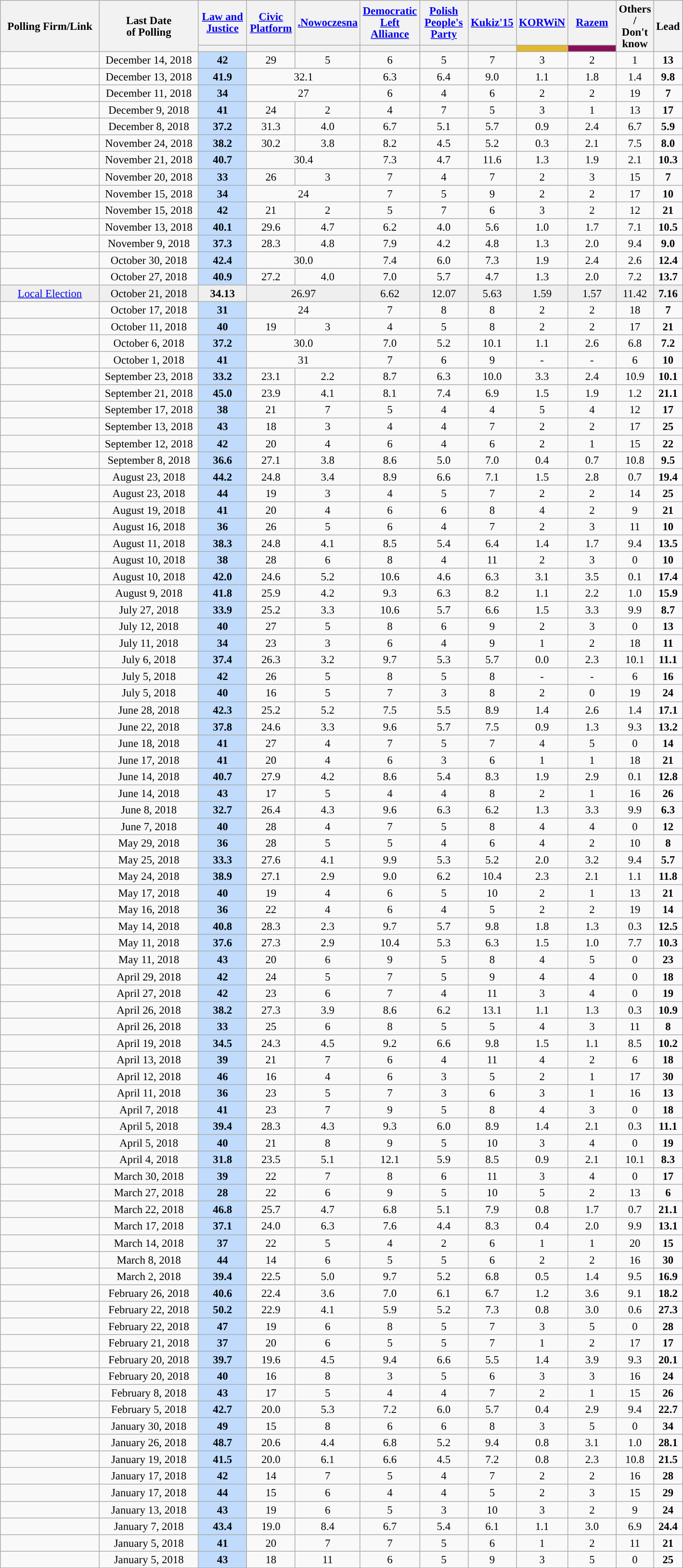<table class="wikitable sortable collapsible" style="text-align:center; font-size:95%; line-height:16px">
<tr style="height:42px;">
<th rowspan="2" style="width:130px;">Polling Firm/Link</th>
<th rowspan="2" data-sort-type="date" style="width:130px;">Last Date<br>of Polling</th>
<th style="width:60px;" class="unsortable"><a href='#'>Law and Justice</a></th>
<th style="width:60px;" class="unsortable"><a href='#'>Civic Platform</a></th>
<th style="width:60px;" class="unsortable"><a href='#'>.Nowoczesna</a></th>
<th style="width:60px;" class="unsortable"><a href='#'>Democratic Left Alliance</a></th>
<th style="width:60px;" class="unsortable"><a href='#'>Polish People's Party</a></th>
<th style="width:60px;" class="unsortable"><a href='#'>Kukiz'15</a></th>
<th style="width:60px;" class="unsortable"><a href='#'>KORWiN</a></th>
<th style="width:60px;" class="unsortable"><a href='#'>Razem</a></th>
<th rowspan="2" data-sort-type="number" style="width:40px;">Others /<br>Don't know</th>
<th rowspan="2" data-sort-type="number" style="width:30px;">Lead</th>
</tr>
<tr>
<th data-sort-type="number" style="height:1px; background:"></th>
<th data-sort-type="number" style="height:1px; background:"></th>
<th data-sort-type="number" style="height:1px; background:"></th>
<th data-sort-type="number" style="height:1px; background:"></th>
<th data-sort-type="number" style="height:1px; background:"></th>
<th data-sort-type="number" style="height:1px; background:"></th>
<th data-sort-type="number" style="height:1px; background:#e2b92e;"></th>
<th data-sort-type="number" style="height:1px; background:#870f57;"></th>
</tr>
<tr>
<td></td>
<td>December 14, 2018</td>
<td style="background:#C0DBFC"><strong>42</strong></td>
<td>29</td>
<td>5</td>
<td>6</td>
<td>5</td>
<td>7</td>
<td>3</td>
<td>2</td>
<td>1</td>
<td style="background:"><strong>13</strong></td>
</tr>
<tr>
<td></td>
<td>December 13, 2018</td>
<td style="background:#C0DBFC"><strong>41.9</strong></td>
<td colspan="2">32.1</td>
<td>6.3</td>
<td>6.4</td>
<td>9.0</td>
<td>1.1</td>
<td>1.8</td>
<td>1.4</td>
<td style="background:"><strong>9.8</strong></td>
</tr>
<tr>
<td></td>
<td>December 11, 2018</td>
<td style="background:#C0DBFC"><strong>34</strong></td>
<td colspan="2">27</td>
<td>6</td>
<td>4</td>
<td>6</td>
<td>2</td>
<td>2</td>
<td>19</td>
<td style="background:"><strong>7</strong></td>
</tr>
<tr>
<td></td>
<td>December 9, 2018</td>
<td style="background:#C0DBFC"><strong>41</strong></td>
<td>24</td>
<td>2</td>
<td>4</td>
<td>7</td>
<td>5</td>
<td>3</td>
<td>1</td>
<td>13</td>
<td style="background:"><strong>17</strong></td>
</tr>
<tr>
<td></td>
<td>December 8, 2018</td>
<td style="background:#C0DBFC"><strong>37.2</strong></td>
<td>31.3</td>
<td>4.0</td>
<td>6.7</td>
<td>5.1</td>
<td>5.7</td>
<td>0.9</td>
<td>2.4</td>
<td>6.7</td>
<td style="background:"><strong>5.9</strong></td>
</tr>
<tr>
<td></td>
<td>November 24, 2018</td>
<td style="background:#C0DBFC"><strong>38.2</strong></td>
<td>30.2</td>
<td>3.8</td>
<td>8.2</td>
<td>4.5</td>
<td>5.2</td>
<td>0.3</td>
<td>2.1</td>
<td>7.5</td>
<td style="background:"><strong>8.0</strong></td>
</tr>
<tr>
<td></td>
<td>November 21, 2018</td>
<td style="background:#C0DBFC"><strong>40.7</strong></td>
<td colspan="2">30.4</td>
<td>7.3</td>
<td>4.7</td>
<td>11.6</td>
<td>1.3</td>
<td>1.9</td>
<td>2.1</td>
<td style="background:"><strong>10.3</strong></td>
</tr>
<tr>
<td></td>
<td>November 20, 2018</td>
<td style="background:#C0DBFC"><strong>33</strong></td>
<td>26</td>
<td>3</td>
<td>7</td>
<td>4</td>
<td>7</td>
<td>2</td>
<td>3</td>
<td>15</td>
<td style="background:"><strong>7</strong></td>
</tr>
<tr>
<td></td>
<td>November 15, 2018</td>
<td style="background:#C0DBFC"><strong>34</strong></td>
<td colspan="2">24</td>
<td>7</td>
<td>5</td>
<td>9</td>
<td>2</td>
<td>2</td>
<td>17</td>
<td style="background:"><strong>10</strong></td>
</tr>
<tr>
<td></td>
<td>November 15, 2018</td>
<td style="background:#C0DBFC"><strong>42</strong></td>
<td>21</td>
<td>2</td>
<td>5</td>
<td>7</td>
<td>6</td>
<td>3</td>
<td>2</td>
<td>12</td>
<td style="background:"><strong>21</strong></td>
</tr>
<tr>
<td></td>
<td>November 13, 2018</td>
<td style="background:#C0DBFC"><strong>40.1</strong></td>
<td>29.6</td>
<td>4.7</td>
<td>6.2</td>
<td>4.0</td>
<td>5.6</td>
<td>1.0</td>
<td>1.7</td>
<td>7.1</td>
<td style="background:"><strong>10.5</strong></td>
</tr>
<tr>
<td></td>
<td>November 9, 2018</td>
<td style="background:#C0DBFC"><strong>37.3</strong></td>
<td>28.3</td>
<td>4.8</td>
<td>7.9</td>
<td>4.2</td>
<td>4.8</td>
<td>1.3</td>
<td>2.0</td>
<td>9.4</td>
<td style="background:"><strong>9.0</strong></td>
</tr>
<tr>
<td></td>
<td>October 30, 2018</td>
<td style="background:#C0DBFC"><strong>42.4</strong></td>
<td colspan="2">30.0</td>
<td>7.4</td>
<td>6.0</td>
<td>7.3</td>
<td>1.9</td>
<td>2.4</td>
<td>2.6</td>
<td style="background:"><strong>12.4</strong></td>
</tr>
<tr>
<td></td>
<td>October 27, 2018</td>
<td style="background:#C0DBFC"><strong>40.9</strong></td>
<td>27.2</td>
<td>4.0</td>
<td>7.0</td>
<td>5.7</td>
<td>4.7</td>
<td>1.3</td>
<td>2.0</td>
<td>7.2</td>
<td style="background:"><strong>13.7</strong></td>
</tr>
<tr style="background:#EFEFEF;">
<td><a href='#'>Local Election</a></td>
<td>October 21, 2018</td>
<td style="background:"><strong>34.13</strong></td>
<td colspan="2">26.97</td>
<td>6.62</td>
<td>12.07</td>
<td>5.63</td>
<td>1.59</td>
<td>1.57</td>
<td>11.42</td>
<td style="background:"><strong>7.16</strong></td>
</tr>
<tr>
<td></td>
<td>October 17, 2018</td>
<td style="background:#C0DBFC"><strong>31</strong></td>
<td colspan="2">24</td>
<td>7</td>
<td>8</td>
<td>8</td>
<td>2</td>
<td>2</td>
<td>18</td>
<td style="background:"><strong>7</strong></td>
</tr>
<tr>
<td></td>
<td>October 11, 2018</td>
<td style="background:#C0DBFC"><strong>40</strong></td>
<td>19</td>
<td>3</td>
<td>4</td>
<td>5</td>
<td>8</td>
<td>2</td>
<td>2</td>
<td>17</td>
<td style="background:"><strong>21</strong></td>
</tr>
<tr>
<td></td>
<td>October 6, 2018</td>
<td style="background:#C0DBFC"><strong>37.2</strong></td>
<td colspan="2">30.0</td>
<td>7.0</td>
<td>5.2</td>
<td>10.1</td>
<td>1.1</td>
<td>2.6</td>
<td>6.8</td>
<td style="background:"><strong>7.2</strong></td>
</tr>
<tr>
<td></td>
<td>October 1, 2018</td>
<td style="background:#C0DBFC"><strong>41</strong></td>
<td colspan="2">31</td>
<td>7</td>
<td>6</td>
<td>9</td>
<td>-</td>
<td>-</td>
<td>6</td>
<td style="background:"><strong>10</strong></td>
</tr>
<tr>
<td></td>
<td>September 23, 2018</td>
<td style="background:#C0DBFC"><strong>33.2</strong></td>
<td>23.1</td>
<td>2.2</td>
<td>8.7</td>
<td>6.3</td>
<td>10.0</td>
<td>3.3</td>
<td>2.4</td>
<td>10.9</td>
<td style="background:"><strong>10.1</strong></td>
</tr>
<tr>
<td></td>
<td>September 21, 2018</td>
<td style="background:#C0DBFC"><strong>45.0</strong></td>
<td>23.9</td>
<td>4.1</td>
<td>8.1</td>
<td>7.4</td>
<td>6.9</td>
<td>1.5</td>
<td>1.9</td>
<td>1.2</td>
<td style="background:"><strong>21.1</strong></td>
</tr>
<tr>
<td></td>
<td>September 17, 2018</td>
<td style="background:#C0DBFC"><strong>38</strong></td>
<td>21</td>
<td>7</td>
<td>5</td>
<td>4</td>
<td>4</td>
<td>5</td>
<td>4</td>
<td>12</td>
<td style="background:"><strong>17</strong></td>
</tr>
<tr>
<td></td>
<td>September 13, 2018</td>
<td style="background:#C0DBFC"><strong>43</strong></td>
<td>18</td>
<td>3</td>
<td>4</td>
<td>4</td>
<td>7</td>
<td>2</td>
<td>2</td>
<td>17</td>
<td style="background:"><strong>25</strong></td>
</tr>
<tr>
<td></td>
<td>September 12, 2018</td>
<td style="background:#C0DBFC"><strong>42</strong></td>
<td>20</td>
<td>4</td>
<td>6</td>
<td>4</td>
<td>6</td>
<td>2</td>
<td>1</td>
<td>15</td>
<td style="background:"><strong>22</strong></td>
</tr>
<tr>
<td></td>
<td>September 8, 2018</td>
<td style="background:#C0DBFC"><strong>36.6</strong></td>
<td>27.1</td>
<td>3.8</td>
<td>8.6</td>
<td>5.0</td>
<td>7.0</td>
<td>0.4</td>
<td>0.7</td>
<td>10.8</td>
<td style="background:"><strong>9.5</strong></td>
</tr>
<tr>
<td></td>
<td>August 23, 2018</td>
<td style="background:#C0DBFC"><strong>44.2</strong></td>
<td>24.8</td>
<td>3.4</td>
<td>8.9</td>
<td>6.6</td>
<td>7.1</td>
<td>1.5</td>
<td>2.8</td>
<td>0.7</td>
<td style="background:"><strong>19.4</strong></td>
</tr>
<tr>
<td></td>
<td>August 23, 2018</td>
<td style="background:#C0DBFC"><strong>44</strong></td>
<td>19</td>
<td>3</td>
<td>4</td>
<td>5</td>
<td>7</td>
<td>2</td>
<td>2</td>
<td>14</td>
<td style="background:"><strong>25</strong></td>
</tr>
<tr>
<td></td>
<td>August 19, 2018</td>
<td style="background:#C0DBFC"><strong>41</strong></td>
<td>20</td>
<td>4</td>
<td>6</td>
<td>6</td>
<td>8</td>
<td>4</td>
<td>2</td>
<td>9</td>
<td style="background:"><strong>21</strong></td>
</tr>
<tr>
<td></td>
<td>August 16, 2018</td>
<td style="background:#C0DBFC"><strong>36</strong></td>
<td>26</td>
<td>5</td>
<td>6</td>
<td>4</td>
<td>7</td>
<td>2</td>
<td>3</td>
<td>11</td>
<td style="background:"><strong>10</strong></td>
</tr>
<tr>
<td></td>
<td>August 11, 2018</td>
<td style="background:#C0DBFC"><strong>38.3</strong></td>
<td>24.8</td>
<td>4.1</td>
<td>8.5</td>
<td>5.4</td>
<td>6.4</td>
<td>1.4</td>
<td>1.7</td>
<td>9.4</td>
<td style="background:"><strong>13.5</strong></td>
</tr>
<tr>
<td></td>
<td>August 10, 2018</td>
<td style="background:#C0DBFC"><strong>38</strong></td>
<td>28</td>
<td>6</td>
<td>8</td>
<td>4</td>
<td>11</td>
<td>2</td>
<td>3</td>
<td>0</td>
<td style="background:"><strong>10</strong></td>
</tr>
<tr>
<td></td>
<td>August 10, 2018</td>
<td style="background:#C0DBFC"><strong>42.0</strong></td>
<td>24.6</td>
<td>5.2</td>
<td>10.6</td>
<td>4.6</td>
<td>6.3</td>
<td>3.1</td>
<td>3.5</td>
<td>0.1</td>
<td style="background:"><strong>17.4</strong></td>
</tr>
<tr>
<td></td>
<td>August 9, 2018</td>
<td style="background:#C0DBFC"><strong>41.8</strong></td>
<td>25.9</td>
<td>4.2</td>
<td>9.3</td>
<td>6.3</td>
<td>8.2</td>
<td>1.1</td>
<td>2.2</td>
<td>1.0</td>
<td style="background:"><strong>15.9</strong></td>
</tr>
<tr>
<td></td>
<td>July 27, 2018</td>
<td style="background:#C0DBFC"><strong>33.9</strong></td>
<td>25.2</td>
<td>3.3</td>
<td>10.6</td>
<td>5.7</td>
<td>6.6</td>
<td>1.5</td>
<td>3.3</td>
<td>9.9</td>
<td style="background:"><strong>8.7</strong></td>
</tr>
<tr>
<td></td>
<td>July 12, 2018</td>
<td style="background:#C0DBFC"><strong>40</strong></td>
<td>27</td>
<td>5</td>
<td>8</td>
<td>6</td>
<td>9</td>
<td>2</td>
<td>3</td>
<td>0</td>
<td style="background:"><strong>13</strong></td>
</tr>
<tr>
<td></td>
<td>July 11, 2018</td>
<td style="background:#C0DBFC"><strong>34</strong></td>
<td>23</td>
<td>3</td>
<td>6</td>
<td>4</td>
<td>9</td>
<td>1</td>
<td>2</td>
<td>18</td>
<td style="background:"><strong>11</strong></td>
</tr>
<tr>
<td></td>
<td>July 6, 2018</td>
<td style="background:#C0DBFC"><strong>37.4</strong></td>
<td>26.3</td>
<td>3.2</td>
<td>9.7</td>
<td>5.3</td>
<td>5.7</td>
<td>0.0</td>
<td>2.3</td>
<td>10.1</td>
<td style="background:"><strong>11.1</strong></td>
</tr>
<tr>
<td></td>
<td>July 5, 2018</td>
<td style="background:#C0DBFC"><strong>42</strong></td>
<td>26</td>
<td>5</td>
<td>8</td>
<td>5</td>
<td>8</td>
<td>-</td>
<td>-</td>
<td>6</td>
<td style="background:"><strong>16</strong></td>
</tr>
<tr>
<td></td>
<td>July 5, 2018</td>
<td style="background:#C0DBFC"><strong>40</strong></td>
<td>16</td>
<td>5</td>
<td>7</td>
<td>3</td>
<td>8</td>
<td>2</td>
<td>0</td>
<td>19</td>
<td style="background:"><strong>24</strong></td>
</tr>
<tr>
<td></td>
<td>June 28, 2018</td>
<td style="background:#C0DBFC"><strong>42.3</strong></td>
<td>25.2</td>
<td>5.2</td>
<td>7.5</td>
<td>5.5</td>
<td>8.9</td>
<td>1.4</td>
<td>2.6</td>
<td>1.4</td>
<td style="background:"><strong>17.1</strong></td>
</tr>
<tr>
<td></td>
<td>June 22, 2018</td>
<td style="background:#C0DBFC"><strong>37.8</strong></td>
<td>24.6</td>
<td>3.3</td>
<td>9.6</td>
<td>5.7</td>
<td>7.5</td>
<td>0.9</td>
<td>1.3</td>
<td>9.3</td>
<td style="background:"><strong>13.2</strong></td>
</tr>
<tr>
<td></td>
<td>June 18, 2018</td>
<td style="background:#C0DBFC"><strong>41</strong></td>
<td>27</td>
<td>4</td>
<td>7</td>
<td>5</td>
<td>7</td>
<td>4</td>
<td>5</td>
<td>0</td>
<td style="background:"><strong>14</strong></td>
</tr>
<tr>
<td></td>
<td>June 17, 2018</td>
<td style="background:#C0DBFC"><strong>41</strong></td>
<td>20</td>
<td>4</td>
<td>6</td>
<td>3</td>
<td>6</td>
<td>1</td>
<td>1</td>
<td>18</td>
<td style="background:"><strong>21</strong></td>
</tr>
<tr>
<td></td>
<td>June 14, 2018</td>
<td style="background:#C0DBFC"><strong>40.7</strong></td>
<td>27.9</td>
<td>4.2</td>
<td>8.6</td>
<td>5.4</td>
<td>8.3</td>
<td>1.9</td>
<td>2.9</td>
<td>0.1</td>
<td style="background:"><strong>12.8</strong></td>
</tr>
<tr>
<td></td>
<td>June 14, 2018</td>
<td style="background:#C0DBFC"><strong>43</strong></td>
<td>17</td>
<td>5</td>
<td>4</td>
<td>4</td>
<td>8</td>
<td>2</td>
<td>1</td>
<td>16</td>
<td style="background:"><strong>26</strong></td>
</tr>
<tr>
<td></td>
<td>June 8, 2018</td>
<td style="background:#C0DBFC"><strong>32.7</strong></td>
<td>26.4</td>
<td>4.3</td>
<td>9.6</td>
<td>6.3</td>
<td>6.2</td>
<td>1.3</td>
<td>3.3</td>
<td>9.9</td>
<td style="background:"><strong>6.3</strong></td>
</tr>
<tr>
<td></td>
<td>June 7, 2018</td>
<td style="background:#C0DBFC"><strong>40</strong></td>
<td>28</td>
<td>4</td>
<td>7</td>
<td>5</td>
<td>8</td>
<td>4</td>
<td>4</td>
<td>0</td>
<td style="background:"><strong>12</strong></td>
</tr>
<tr>
<td></td>
<td>May 29, 2018</td>
<td style="background:#C0DBFC"><strong>36</strong></td>
<td>28</td>
<td>5</td>
<td>5</td>
<td>4</td>
<td>6</td>
<td>4</td>
<td>2</td>
<td>10</td>
<td style="background:"><strong>8</strong></td>
</tr>
<tr>
<td></td>
<td>May 25, 2018</td>
<td style="background:#C0DBFC"><strong>33.3</strong></td>
<td>27.6</td>
<td>4.1</td>
<td>9.9</td>
<td>5.3</td>
<td>5.2</td>
<td>2.0</td>
<td>3.2</td>
<td>9.4</td>
<td style="background:"><strong>5.7</strong></td>
</tr>
<tr>
<td></td>
<td>May 24, 2018</td>
<td style="background:#C0DBFC"><strong>38.9</strong></td>
<td>27.1</td>
<td>2.9</td>
<td>9.0</td>
<td>6.2</td>
<td>10.4</td>
<td>2.3</td>
<td>2.1</td>
<td>1.1</td>
<td style="background:"><strong>11.8</strong></td>
</tr>
<tr>
<td></td>
<td>May 17, 2018</td>
<td style="background:#C0DBFC"><strong>40</strong></td>
<td>19</td>
<td>4</td>
<td>6</td>
<td>5</td>
<td>10</td>
<td>2</td>
<td>1</td>
<td>13</td>
<td style="background:"><strong>21</strong></td>
</tr>
<tr>
<td></td>
<td>May 16, 2018</td>
<td style="background:#C0DBFC"><strong>36</strong></td>
<td>22</td>
<td>4</td>
<td>6</td>
<td>4</td>
<td>5</td>
<td>2</td>
<td>2</td>
<td>19</td>
<td style="background:"><strong>14</strong></td>
</tr>
<tr>
<td></td>
<td>May 14, 2018</td>
<td style="background:#C0DBFC"><strong>40.8</strong></td>
<td>28.3</td>
<td>2.3</td>
<td>9.7</td>
<td>5.7</td>
<td>9.8</td>
<td>1.8</td>
<td>1.3</td>
<td>0.3</td>
<td style="background:"><strong>12.5</strong></td>
</tr>
<tr>
<td></td>
<td>May 11, 2018</td>
<td style="background:#C0DBFC"><strong>37.6</strong></td>
<td>27.3</td>
<td>2.9</td>
<td>10.4</td>
<td>5.3</td>
<td>6.3</td>
<td>1.5</td>
<td>1.0</td>
<td>7.7</td>
<td style="background:"><strong>10.3</strong></td>
</tr>
<tr>
<td></td>
<td>May 11, 2018</td>
<td style="background:#C0DBFC"><strong>43</strong></td>
<td>20</td>
<td>6</td>
<td>9</td>
<td>5</td>
<td>8</td>
<td>4</td>
<td>5</td>
<td>0</td>
<td style="background:"><strong>23</strong></td>
</tr>
<tr>
<td></td>
<td>April 29, 2018</td>
<td style="background:#C0DBFC"><strong>42</strong></td>
<td>24</td>
<td>5</td>
<td>7</td>
<td>5</td>
<td>9</td>
<td>4</td>
<td>4</td>
<td>0</td>
<td style="background:"><strong>18</strong></td>
</tr>
<tr>
<td></td>
<td>April 27, 2018</td>
<td style="background:#C0DBFC"><strong>42</strong></td>
<td>23</td>
<td>6</td>
<td>7</td>
<td>4</td>
<td>11</td>
<td>3</td>
<td>4</td>
<td>0</td>
<td style="background:"><strong>19</strong></td>
</tr>
<tr>
<td></td>
<td>April 26, 2018</td>
<td style="background:#C0DBFC"><strong>38.2</strong></td>
<td>27.3</td>
<td>3.9</td>
<td>8.6</td>
<td>6.2</td>
<td>13.1</td>
<td>1.1</td>
<td>1.3</td>
<td>0.3</td>
<td style="background:"><strong>10.9</strong></td>
</tr>
<tr>
<td></td>
<td>April 26, 2018</td>
<td style="background:#C0DBFC"><strong>33</strong></td>
<td>25</td>
<td>6</td>
<td>8</td>
<td>5</td>
<td>5</td>
<td>4</td>
<td>3</td>
<td>11</td>
<td style="background:"><strong>8</strong></td>
</tr>
<tr>
<td></td>
<td>April 19, 2018</td>
<td style="background:#C0DBFC"><strong>34.5</strong></td>
<td>24.3</td>
<td>4.5</td>
<td>9.2</td>
<td>6.6</td>
<td>9.8</td>
<td>1.5</td>
<td>1.1</td>
<td>8.5</td>
<td style="background:"><strong>10.2</strong></td>
</tr>
<tr>
<td></td>
<td>April 13, 2018</td>
<td style="background:#C0DBFC"><strong>39</strong></td>
<td>21</td>
<td>7</td>
<td>6</td>
<td>4</td>
<td>11</td>
<td>4</td>
<td>2</td>
<td>6</td>
<td style="background:"><strong>18</strong></td>
</tr>
<tr>
<td></td>
<td>April 12, 2018</td>
<td style="background:#C0DBFC"><strong>46</strong></td>
<td>16</td>
<td>4</td>
<td>6</td>
<td>3</td>
<td>5</td>
<td>2</td>
<td>1</td>
<td>17</td>
<td style="background:"><strong>30</strong></td>
</tr>
<tr>
<td></td>
<td>April 11, 2018</td>
<td style="background:#C0DBFC"><strong>36</strong></td>
<td>23</td>
<td>5</td>
<td>7</td>
<td>3</td>
<td>6</td>
<td>3</td>
<td>1</td>
<td>16</td>
<td style="background:"><strong>13</strong></td>
</tr>
<tr>
<td></td>
<td>April 7, 2018</td>
<td style="background:#C0DBFC"><strong>41</strong></td>
<td>23</td>
<td>7</td>
<td>9</td>
<td>5</td>
<td>8</td>
<td>4</td>
<td>3</td>
<td>0</td>
<td style="background:"><strong>18</strong></td>
</tr>
<tr>
<td></td>
<td>April 5, 2018</td>
<td style="background:#C0DBFC"><strong>39.4</strong></td>
<td>28.3</td>
<td>4.3</td>
<td>9.3</td>
<td>6.0</td>
<td>8.9</td>
<td>1.4</td>
<td>2.1</td>
<td>0.3</td>
<td style="background:"><strong>11.1</strong></td>
</tr>
<tr>
<td></td>
<td>April 5, 2018</td>
<td style="background:#C0DBFC"><strong>40</strong></td>
<td>21</td>
<td>8</td>
<td>9</td>
<td>5</td>
<td>10</td>
<td>3</td>
<td>4</td>
<td>0</td>
<td style="background:"><strong>19</strong></td>
</tr>
<tr>
<td></td>
<td>April 4, 2018</td>
<td style="background:#C0DBFC"><strong>31.8</strong></td>
<td>23.5</td>
<td>5.1</td>
<td>12.1</td>
<td>5.9</td>
<td>8.5</td>
<td>0.9</td>
<td>2.1</td>
<td>10.1</td>
<td style="background:"><strong>8.3</strong></td>
</tr>
<tr>
<td></td>
<td>March 30, 2018</td>
<td style="background:#C0DBFC"><strong>39</strong></td>
<td>22</td>
<td>7</td>
<td>8</td>
<td>6</td>
<td>11</td>
<td>3</td>
<td>4</td>
<td>0</td>
<td style="background:"><strong>17</strong></td>
</tr>
<tr>
<td></td>
<td>March 27, 2018</td>
<td style="background:#C0DBFC"><strong>28</strong></td>
<td>22</td>
<td>6</td>
<td>9</td>
<td>5</td>
<td>10</td>
<td>5</td>
<td>2</td>
<td>13</td>
<td style="background:"><strong>6</strong></td>
</tr>
<tr>
<td></td>
<td>March 22, 2018</td>
<td style="background:#C0DBFC"><strong>46.8</strong></td>
<td>25.7</td>
<td>4.7</td>
<td>6.8</td>
<td>5.1</td>
<td>7.9</td>
<td>0.8</td>
<td>1.7</td>
<td>0.7</td>
<td style="background:"><strong>21.1</strong></td>
</tr>
<tr>
<td></td>
<td>March 17, 2018</td>
<td style="background:#C0DBFC"><strong>37.1</strong></td>
<td>24.0</td>
<td>6.3</td>
<td>7.6</td>
<td>4.4</td>
<td>8.3</td>
<td>0.4</td>
<td>2.0</td>
<td>9.9</td>
<td style="background:"><strong>13.1</strong></td>
</tr>
<tr>
<td></td>
<td>March 14, 2018</td>
<td style="background:#C0DBFC"><strong>37</strong></td>
<td>22</td>
<td>5</td>
<td>4</td>
<td>2</td>
<td>6</td>
<td>1</td>
<td>1</td>
<td>20</td>
<td style="background:"><strong>15</strong></td>
</tr>
<tr>
<td></td>
<td>March 8, 2018</td>
<td style="background:#C0DBFC"><strong>44</strong></td>
<td>14</td>
<td>6</td>
<td>5</td>
<td>5</td>
<td>6</td>
<td>2</td>
<td>2</td>
<td>16</td>
<td style="background:"><strong>30</strong></td>
</tr>
<tr>
<td></td>
<td>March 2, 2018</td>
<td style="background:#C0DBFC"><strong>39.4</strong></td>
<td>22.5</td>
<td>5.0</td>
<td>9.7</td>
<td>5.2</td>
<td>6.8</td>
<td>0.5</td>
<td>1.4</td>
<td>9.5</td>
<td style="background:"><strong>16.9</strong></td>
</tr>
<tr>
<td></td>
<td>February 26, 2018</td>
<td style="background:#C0DBFC"><strong>40.6</strong></td>
<td>22.4</td>
<td>3.6</td>
<td>7.0</td>
<td>6.1</td>
<td>6.7</td>
<td>1.2</td>
<td>3.6</td>
<td>9.1</td>
<td style="background:"><strong>18.2</strong></td>
</tr>
<tr>
<td></td>
<td>February 22, 2018</td>
<td style="background:#C0DBFC"><strong>50.2</strong></td>
<td>22.9</td>
<td>4.1</td>
<td>5.9</td>
<td>5.2</td>
<td>7.3</td>
<td>0.8</td>
<td>3.0</td>
<td>0.6</td>
<td style="background:"><strong>27.3</strong></td>
</tr>
<tr>
<td></td>
<td>February 22, 2018</td>
<td style="background:#C0DBFC"><strong>47</strong></td>
<td>19</td>
<td>6</td>
<td>8</td>
<td>5</td>
<td>7</td>
<td>3</td>
<td>5</td>
<td>0</td>
<td style="background:"><strong>28</strong></td>
</tr>
<tr>
<td></td>
<td>February 21, 2018</td>
<td style="background:#C0DBFC"><strong>37</strong></td>
<td>20</td>
<td>6</td>
<td>5</td>
<td>5</td>
<td>7</td>
<td>1</td>
<td>2</td>
<td>17</td>
<td style="background:"><strong>17</strong></td>
</tr>
<tr>
<td></td>
<td>February 20, 2018</td>
<td style="background:#C0DBFC"><strong>39.7</strong></td>
<td>19.6</td>
<td>4.5</td>
<td>9.4</td>
<td>6.6</td>
<td>5.5</td>
<td>1.4</td>
<td>3.9</td>
<td>9.3</td>
<td style="background:"><strong>20.1</strong></td>
</tr>
<tr>
<td></td>
<td>February 20, 2018</td>
<td style="background:#C0DBFC"><strong>40</strong></td>
<td>16</td>
<td>8</td>
<td>3</td>
<td>5</td>
<td>6</td>
<td>3</td>
<td>3</td>
<td>16</td>
<td style="background:"><strong>24</strong></td>
</tr>
<tr>
<td></td>
<td>February 8, 2018</td>
<td style="background:#C0DBFC"><strong>43</strong></td>
<td>17</td>
<td>5</td>
<td>4</td>
<td>4</td>
<td>7</td>
<td>2</td>
<td>1</td>
<td>15</td>
<td style="background:"><strong>26</strong></td>
</tr>
<tr>
<td></td>
<td>February 5, 2018</td>
<td style="background:#C0DBFC"><strong>42.7</strong></td>
<td>20.0</td>
<td>5.3</td>
<td>7.2</td>
<td>6.0</td>
<td>5.7</td>
<td>0.4</td>
<td>2.9</td>
<td>9.4</td>
<td style="background:"><strong>22.7</strong></td>
</tr>
<tr>
<td></td>
<td>January 30, 2018</td>
<td style="background:#C0DBFC"><strong>49</strong></td>
<td>15</td>
<td>8</td>
<td>6</td>
<td>6</td>
<td>8</td>
<td>3</td>
<td>5</td>
<td>0</td>
<td style="background:"><strong>34</strong></td>
</tr>
<tr>
<td></td>
<td>January 26, 2018</td>
<td style="background:#C0DBFC"><strong>48.7</strong></td>
<td>20.6</td>
<td>4.4</td>
<td>6.8</td>
<td>5.2</td>
<td>9.4</td>
<td>0.8</td>
<td>3.1</td>
<td>1.0</td>
<td style="background:"><strong>28.1</strong></td>
</tr>
<tr>
<td></td>
<td>January 19, 2018</td>
<td style="background:#C0DBFC"><strong>41.5</strong></td>
<td>20.0</td>
<td>6.1</td>
<td>6.6</td>
<td>4.5</td>
<td>7.2</td>
<td>0.8</td>
<td>2.3</td>
<td>10.8</td>
<td style="background:"><strong>21.5</strong></td>
</tr>
<tr>
<td></td>
<td>January 17, 2018</td>
<td style="background:#C0DBFC"><strong>42</strong></td>
<td>14</td>
<td>7</td>
<td>5</td>
<td>4</td>
<td>7</td>
<td>2</td>
<td>2</td>
<td>16</td>
<td style="background:"><strong>28</strong></td>
</tr>
<tr>
<td></td>
<td>January 17, 2018</td>
<td style="background:#C0DBFC"><strong>44</strong></td>
<td>15</td>
<td>6</td>
<td>4</td>
<td>4</td>
<td>5</td>
<td>2</td>
<td>3</td>
<td>15</td>
<td style="background:"><strong>29</strong></td>
</tr>
<tr>
<td></td>
<td>January 13, 2018</td>
<td style="background:#C0DBFC"><strong>43</strong></td>
<td>19</td>
<td>6</td>
<td>5</td>
<td>3</td>
<td>10</td>
<td>3</td>
<td>2</td>
<td>9</td>
<td style="background:"><strong>24</strong></td>
</tr>
<tr>
<td></td>
<td>January 7, 2018</td>
<td style="background:#C0DBFC"><strong>43.4</strong></td>
<td>19.0</td>
<td>8.4</td>
<td>6.7</td>
<td>5.4</td>
<td>6.1</td>
<td>1.1</td>
<td>3.0</td>
<td>6.9</td>
<td style="background:"><strong>24.4</strong></td>
</tr>
<tr>
<td></td>
<td>January 5, 2018</td>
<td style="background:#C0DBFC"><strong>41</strong></td>
<td>20</td>
<td>7</td>
<td>7</td>
<td>5</td>
<td>6</td>
<td>1</td>
<td>2</td>
<td>11</td>
<td style="background:"><strong>21</strong></td>
</tr>
<tr>
<td></td>
<td>January 5, 2018</td>
<td style="background:#C0DBFC"><strong>43</strong></td>
<td>18</td>
<td>11</td>
<td>6</td>
<td>5</td>
<td>9</td>
<td>3</td>
<td>5</td>
<td>0</td>
<td style="background:"><strong>25</strong></td>
</tr>
<tr>
</tr>
</table>
